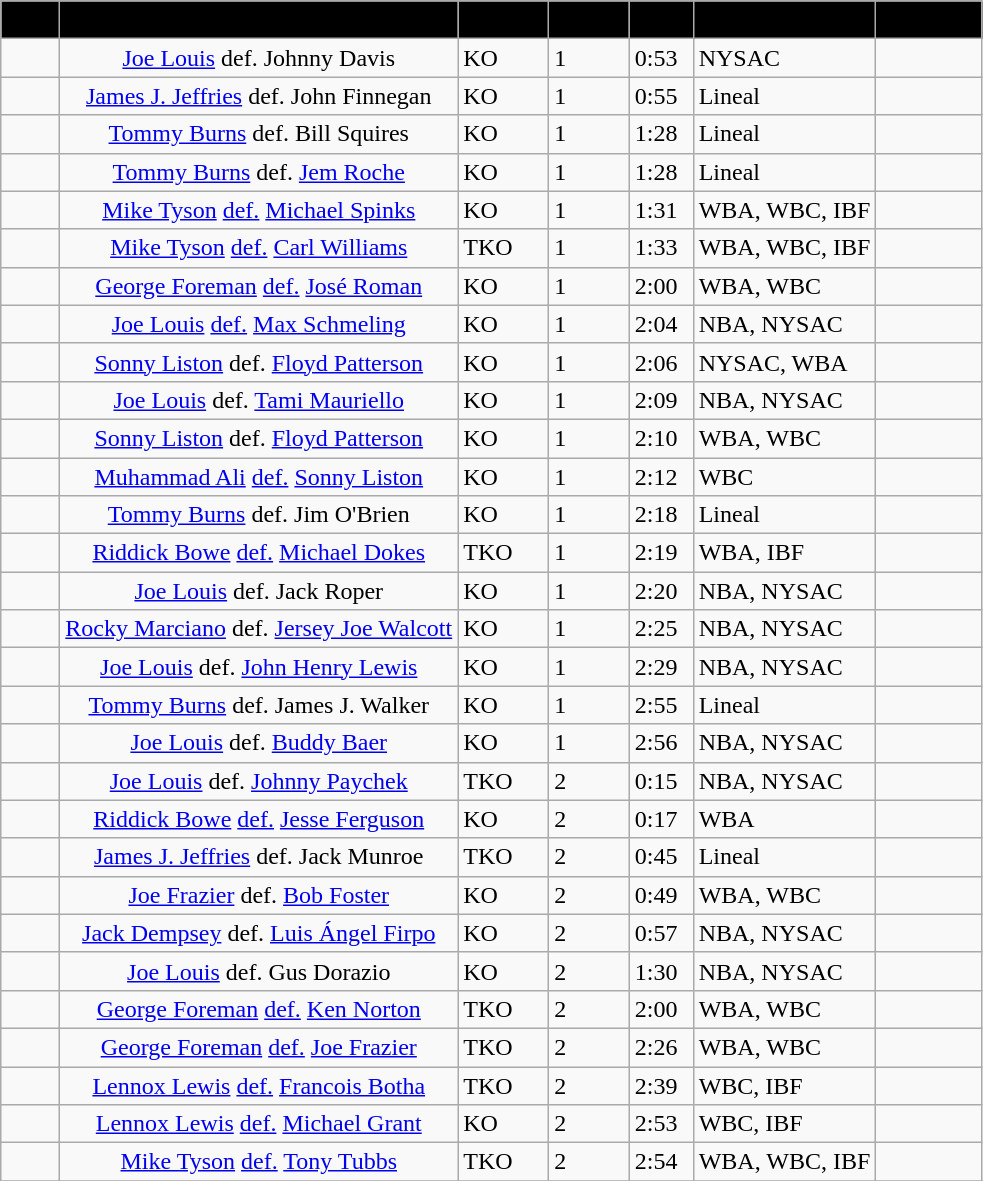<table class="wikitable sortable">
<tr>
<th style="background: #D1EEEE; background: black;« width=»10%"><span>Date</span></th>
<th style="background: #D1EEEE; background: black;« width=»10%"><span>Fight</span></th>
<th style="background: #D1EEEE; background: black;« width=»10%"><span>Method</span></th>
<th style="background: #D1EEEE; background: black;« width=»10%"><span>Round</span></th>
<th style="background: #D1EEEE; background: black;« width=»10%"><span>Time</span></th>
<th style="background: #D1EEEE; background: black;« width=»10%"><span>Title</span></th>
<th style="background: #D1EEEE; background: black;« width=»10%"><span>Source(s)</span></th>
</tr>
<tr>
<td></td>
<td align=center><a href='#'>Joe Louis</a> def.  Johnny Davis</td>
<td>KO</td>
<td>1</td>
<td>0:53</td>
<td>NYSAC</td>
<td></td>
</tr>
<tr>
<td></td>
<td align=center><a href='#'>James J. Jeffries</a> def.  John Finnegan</td>
<td>KO</td>
<td>1</td>
<td>0:55</td>
<td>Lineal</td>
<td></td>
</tr>
<tr>
<td></td>
<td align=center><a href='#'>Tommy Burns</a> def.  Bill Squires</td>
<td>KO</td>
<td>1</td>
<td>1:28</td>
<td>Lineal</td>
<td></td>
</tr>
<tr>
<td></td>
<td align=center><a href='#'>Tommy Burns</a> def.  <a href='#'>Jem Roche</a></td>
<td>KO</td>
<td>1</td>
<td>1:28</td>
<td>Lineal</td>
<td></td>
</tr>
<tr>
<td></td>
<td align=center><a href='#'>Mike Tyson</a> <a href='#'>def.</a>  <a href='#'>Michael Spinks</a></td>
<td>KO</td>
<td>1</td>
<td>1:31</td>
<td>WBA, WBC, IBF</td>
<td></td>
</tr>
<tr>
<td></td>
<td align=center><a href='#'>Mike Tyson</a> <a href='#'>def.</a>  <a href='#'>Carl Williams</a></td>
<td>TKO</td>
<td>1</td>
<td>1:33</td>
<td>WBA, WBC, IBF</td>
<td></td>
</tr>
<tr>
<td></td>
<td align=center><a href='#'>George Foreman</a> <a href='#'>def.</a>  <a href='#'>José Roman</a></td>
<td>KO</td>
<td>1</td>
<td>2:00</td>
<td>WBA, WBC</td>
<td></td>
</tr>
<tr>
<td></td>
<td align=center><a href='#'>Joe Louis</a> <a href='#'>def.</a>  <a href='#'>Max Schmeling</a></td>
<td>KO</td>
<td>1</td>
<td>2:04</td>
<td>NBA, NYSAC</td>
<td></td>
</tr>
<tr>
<td></td>
<td align=center><a href='#'>Sonny Liston</a> def.  <a href='#'>Floyd Patterson</a></td>
<td>KO</td>
<td>1</td>
<td>2:06</td>
<td>NYSAC, WBA</td>
<td></td>
</tr>
<tr>
<td></td>
<td align=center><a href='#'>Joe Louis</a> def.  <a href='#'>Tami Mauriello</a></td>
<td>KO</td>
<td>1</td>
<td>2:09</td>
<td>NBA, NYSAC</td>
<td></td>
</tr>
<tr>
<td></td>
<td align=center><a href='#'>Sonny Liston</a> def.  <a href='#'>Floyd Patterson</a></td>
<td>KO</td>
<td>1</td>
<td>2:10</td>
<td>WBA, WBC</td>
<td></td>
</tr>
<tr>
<td></td>
<td align=center><a href='#'>Muhammad Ali</a> <a href='#'>def.</a>  <a href='#'>Sonny Liston</a></td>
<td>KO</td>
<td>1</td>
<td>2:12</td>
<td>WBC</td>
<td></td>
</tr>
<tr>
<td></td>
<td align=center><a href='#'>Tommy Burns</a> def.  Jim O'Brien</td>
<td>KO</td>
<td>1</td>
<td>2:18</td>
<td>Lineal</td>
<td></td>
</tr>
<tr>
<td></td>
<td align=center><a href='#'>Riddick Bowe</a> <a href='#'>def.</a>  <a href='#'>Michael Dokes</a></td>
<td>TKO</td>
<td>1</td>
<td>2:19</td>
<td>WBA, IBF</td>
<td></td>
</tr>
<tr>
<td></td>
<td align=center><a href='#'>Joe Louis</a> def.  Jack Roper</td>
<td>KO</td>
<td>1</td>
<td>2:20</td>
<td>NBA, NYSAC</td>
<td></td>
</tr>
<tr>
<td></td>
<td align=center><a href='#'>Rocky Marciano</a> def.  <a href='#'>Jersey Joe Walcott</a></td>
<td>KO</td>
<td>1</td>
<td>2:25</td>
<td>NBA, NYSAC</td>
<td></td>
</tr>
<tr>
<td></td>
<td align=center><a href='#'>Joe Louis</a> def.  <a href='#'>John Henry Lewis</a></td>
<td>KO</td>
<td>1</td>
<td>2:29</td>
<td>NBA, NYSAC</td>
<td></td>
</tr>
<tr>
<td></td>
<td align=center><a href='#'>Tommy Burns</a> def.  James J. Walker</td>
<td>KO</td>
<td>1</td>
<td>2:55</td>
<td>Lineal</td>
<td></td>
</tr>
<tr>
<td></td>
<td align=center><a href='#'>Joe Louis</a> def.  <a href='#'>Buddy Baer</a></td>
<td>KO</td>
<td>1</td>
<td>2:56</td>
<td>NBA, NYSAC</td>
<td></td>
</tr>
<tr>
<td></td>
<td align=center><a href='#'>Joe Louis</a> def.  <a href='#'>Johnny Paychek</a></td>
<td>TKO</td>
<td>2</td>
<td>0:15</td>
<td>NBA, NYSAC</td>
<td></td>
</tr>
<tr>
<td></td>
<td align=center><a href='#'>Riddick Bowe</a> <a href='#'>def.</a>  <a href='#'>Jesse Ferguson</a></td>
<td>KO</td>
<td>2</td>
<td>0:17</td>
<td>WBA</td>
<td></td>
</tr>
<tr>
<td></td>
<td align=center><a href='#'>James J. Jeffries</a> def.  Jack Munroe</td>
<td>TKO</td>
<td>2</td>
<td>0:45</td>
<td>Lineal</td>
<td></td>
</tr>
<tr>
<td></td>
<td align=center><a href='#'>Joe Frazier</a> def.  <a href='#'>Bob Foster</a></td>
<td>KO</td>
<td>2</td>
<td>0:49</td>
<td>WBA, WBC</td>
<td></td>
</tr>
<tr>
<td></td>
<td align=center><a href='#'>Jack Dempsey</a> def.  <a href='#'>Luis Ángel Firpo</a></td>
<td>KO</td>
<td>2</td>
<td>0:57</td>
<td>NBA, NYSAC</td>
<td></td>
</tr>
<tr>
<td></td>
<td align=center><a href='#'>Joe Louis</a> def.  Gus Dorazio</td>
<td>KO</td>
<td>2</td>
<td>1:30</td>
<td>NBA, NYSAC</td>
<td></td>
</tr>
<tr>
<td></td>
<td align=center><a href='#'>George Foreman</a> <a href='#'>def.</a>  <a href='#'>Ken Norton</a></td>
<td>TKO</td>
<td>2</td>
<td>2:00</td>
<td>WBA, WBC</td>
<td></td>
</tr>
<tr>
<td></td>
<td align=center><a href='#'>George Foreman</a> <a href='#'>def.</a>  <a href='#'>Joe Frazier</a></td>
<td>TKO</td>
<td>2</td>
<td>2:26</td>
<td>WBA, WBC</td>
<td></td>
</tr>
<tr>
<td></td>
<td align=center><a href='#'>Lennox Lewis</a> <a href='#'>def.</a>  <a href='#'>Francois Botha</a></td>
<td>TKO</td>
<td>2</td>
<td>2:39</td>
<td>WBC, IBF</td>
<td></td>
</tr>
<tr>
<td></td>
<td align=center><a href='#'>Lennox Lewis</a> <a href='#'>def.</a>  <a href='#'>Michael Grant</a></td>
<td>KO</td>
<td>2</td>
<td>2:53</td>
<td>WBC, IBF</td>
<td></td>
</tr>
<tr>
<td></td>
<td align=center><a href='#'>Mike Tyson</a> <a href='#'>def.</a>  <a href='#'>Tony Tubbs</a></td>
<td>TKO</td>
<td>2</td>
<td>2:54</td>
<td>WBA, WBC, IBF</td>
<td></td>
</tr>
<tr>
</tr>
</table>
